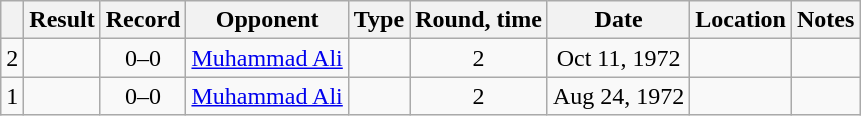<table class="wikitable" style="text-align:center">
<tr>
<th></th>
<th>Result</th>
<th>Record</th>
<th>Opponent</th>
<th>Type</th>
<th>Round, time</th>
<th>Date</th>
<th>Location</th>
<th>Notes</th>
</tr>
<tr>
<td>2</td>
<td></td>
<td>0–0 </td>
<td style="text-align:left;"> <a href='#'>Muhammad Ali</a></td>
<td></td>
<td>2</td>
<td>Oct 11, 1972</td>
<td style="text-align:left;"> </td>
<td style="text-align:left;"></td>
</tr>
<tr>
<td>1</td>
<td></td>
<td>0–0 </td>
<td style="text-align:left;"> <a href='#'>Muhammad Ali</a></td>
<td></td>
<td>2</td>
<td>Aug 24, 1972</td>
<td style="text-align:left;"> </td>
<td style="text-align:left;"></td>
</tr>
</table>
